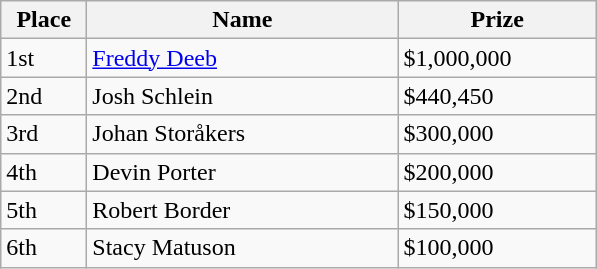<table class="wikitable">
<tr>
<th width="50">Place</th>
<th width="200">Name</th>
<th width="125">Prize</th>
</tr>
<tr>
<td>1st</td>
<td><a href='#'>Freddy Deeb</a></td>
<td>$1,000,000</td>
</tr>
<tr>
<td>2nd</td>
<td>Josh Schlein</td>
<td>$440,450</td>
</tr>
<tr>
<td>3rd</td>
<td>Johan Storåkers</td>
<td>$300,000</td>
</tr>
<tr>
<td>4th</td>
<td>Devin Porter</td>
<td>$200,000</td>
</tr>
<tr>
<td>5th</td>
<td>Robert Border</td>
<td>$150,000</td>
</tr>
<tr>
<td>6th</td>
<td>Stacy Matuson</td>
<td>$100,000</td>
</tr>
</table>
